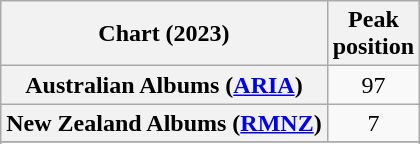<table class="wikitable sortable plainrowheaders" style="text-align:center">
<tr>
<th scope="col">Chart (2023)</th>
<th scope="col">Peak<br>position</th>
</tr>
<tr>
<th scope="row">Australian Albums (<a href='#'>ARIA</a>)</th>
<td>97</td>
</tr>
<tr>
<th scope="row">New Zealand Albums (<a href='#'>RMNZ</a>)</th>
<td>7</td>
</tr>
<tr>
</tr>
<tr>
</tr>
<tr>
</tr>
</table>
